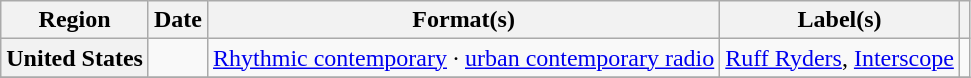<table class="wikitable plainrowheaders" style="text-align:left">
<tr>
<th scope="col">Region</th>
<th scope="col">Date</th>
<th scope="col">Format(s)</th>
<th scope="col">Label(s)</th>
<th scope="col"></th>
</tr>
<tr>
<th scope="row">United States</th>
<td></td>
<td><a href='#'>Rhythmic contemporary</a> · <a href='#'>urban contemporary radio</a></td>
<td><a href='#'>Ruff Ryders</a>, <a href='#'>Interscope</a></td>
<td></td>
</tr>
<tr>
</tr>
</table>
